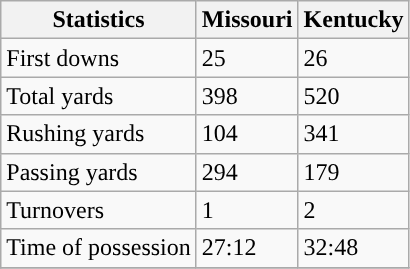<table class="wikitable" style="float: left;">
<tr>
<th>Statistics</th>
<th>Missouri</th>
<th>Kentucky</th>
</tr>
<tr>
<td>First downs</td>
<td>25</td>
<td>26</td>
</tr>
<tr>
<td>Total yards</td>
<td>398</td>
<td>520</td>
</tr>
<tr>
<td>Rushing yards</td>
<td>104</td>
<td>341</td>
</tr>
<tr>
<td>Passing yards</td>
<td>294</td>
<td>179</td>
</tr>
<tr>
<td>Turnovers</td>
<td>1</td>
<td>2</td>
</tr>
<tr>
<td>Time of possession</td>
<td>27:12</td>
<td>32:48</td>
</tr>
<tr>
</tr>
</table>
